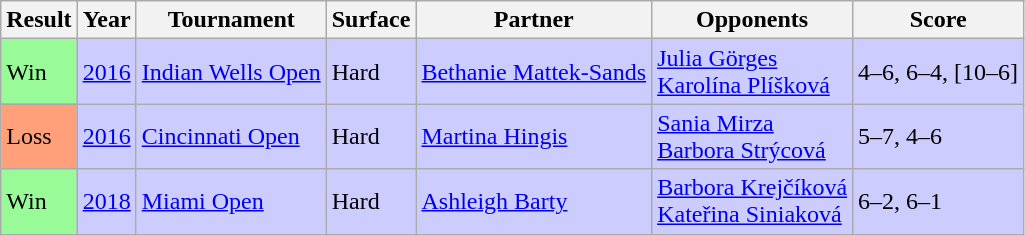<table class="sortable wikitable">
<tr>
<th>Result</th>
<th>Year</th>
<th>Tournament</th>
<th>Surface</th>
<th>Partner</th>
<th>Opponents</th>
<th class=unsortable>Score</th>
</tr>
<tr bgcolor=CCCCFF>
<td bgcolor=98fb98>Win</td>
<td><a href='#'>2016</a></td>
<td><a href='#'>Indian Wells Open</a></td>
<td>Hard</td>
<td> <a href='#'>Bethanie Mattek-Sands</a></td>
<td> <a href='#'>Julia Görges</a> <br>  <a href='#'>Karolína Plíšková</a></td>
<td>4–6, 6–4, [10–6]</td>
</tr>
<tr bgcolor=CCCCFF>
<td bgcolor=ffa07a>Loss</td>
<td><a href='#'>2016</a></td>
<td><a href='#'>Cincinnati Open</a></td>
<td>Hard</td>
<td> <a href='#'>Martina Hingis</a></td>
<td> <a href='#'>Sania Mirza</a> <br>  <a href='#'>Barbora Strýcová</a></td>
<td>5–7, 4–6</td>
</tr>
<tr bgcolor=CCCCFF>
<td bgcolor=98fb98>Win</td>
<td><a href='#'>2018</a></td>
<td><a href='#'>Miami Open</a></td>
<td>Hard</td>
<td> <a href='#'>Ashleigh Barty</a></td>
<td> <a href='#'>Barbora Krejčíková</a> <br>  <a href='#'>Kateřina Siniaková</a></td>
<td>6–2, 6–1</td>
</tr>
</table>
